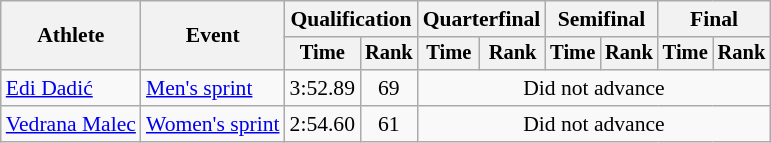<table class="wikitable" style="font-size:90%">
<tr>
<th rowspan="2">Athlete</th>
<th rowspan="2">Event</th>
<th colspan="2">Qualification</th>
<th colspan="2">Quarterfinal</th>
<th colspan="2">Semifinal</th>
<th colspan="2">Final</th>
</tr>
<tr style="font-size:95%">
<th>Time</th>
<th>Rank</th>
<th>Time</th>
<th>Rank</th>
<th>Time</th>
<th>Rank</th>
<th>Time</th>
<th>Rank</th>
</tr>
<tr align=center>
<td align=left><a href='#'>Edi Dadić</a></td>
<td align=left><a href='#'>Men's sprint</a></td>
<td>3:52.89</td>
<td>69</td>
<td colspan=6>Did not advance</td>
</tr>
<tr align=center>
<td align=left><a href='#'>Vedrana Malec</a></td>
<td align=left><a href='#'>Women's sprint</a></td>
<td>2:54.60</td>
<td>61</td>
<td colspan=6>Did not advance</td>
</tr>
</table>
